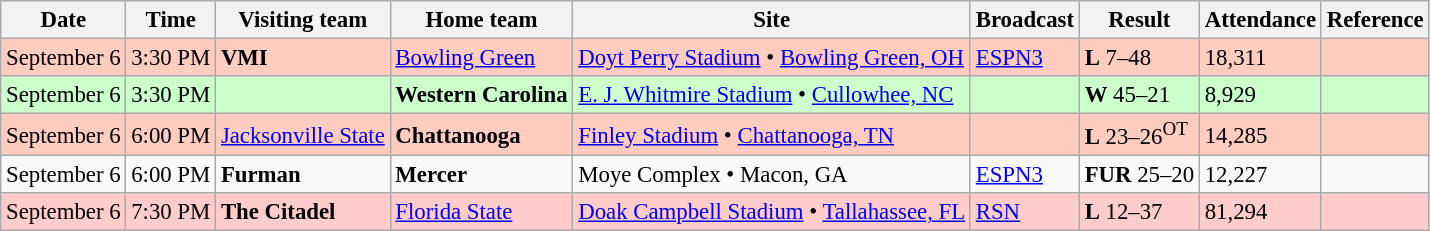<table class="wikitable" style="font-size:95%;">
<tr>
<th>Date</th>
<th>Time</th>
<th>Visiting team</th>
<th>Home team</th>
<th>Site</th>
<th>Broadcast</th>
<th>Result</th>
<th>Attendance</th>
<th class="unsortable">Reference</th>
</tr>
<tr bgcolor=ffccc>
<td>September 6</td>
<td>3:30 PM</td>
<td><strong>VMI</strong></td>
<td><a href='#'>Bowling Green</a></td>
<td><a href='#'>Doyt Perry Stadium</a> • <a href='#'>Bowling Green, OH</a></td>
<td><a href='#'>ESPN3</a></td>
<td><strong>L</strong> 7–48</td>
<td>18,311</td>
<td></td>
</tr>
<tr bgcolor=ccffcc>
<td>September 6</td>
<td>3:30 PM</td>
<td></td>
<td><strong>Western Carolina</strong></td>
<td><a href='#'>E. J. Whitmire Stadium</a> • <a href='#'>Cullowhee, NC</a></td>
<td></td>
<td><strong>W</strong> 45–21</td>
<td>8,929</td>
<td></td>
</tr>
<tr bgcolor=ffccc>
<td>September 6</td>
<td>6:00 PM</td>
<td><a href='#'>Jacksonville State</a></td>
<td><strong>Chattanooga</strong></td>
<td><a href='#'>Finley Stadium</a> • <a href='#'>Chattanooga, TN</a></td>
<td></td>
<td><strong>L</strong> 23–26<sup>OT</sup></td>
<td>14,285</td>
<td></td>
</tr>
<tr bgcolor=>
<td>September 6</td>
<td>6:00 PM</td>
<td><strong>Furman</strong></td>
<td><strong>Mercer</strong></td>
<td>Moye Complex • Macon, GA</td>
<td><a href='#'>ESPN3</a></td>
<td><strong>FUR</strong> 25–20</td>
<td>12,227</td>
<td></td>
</tr>
<tr bgcolor=ffcccc>
<td>September 6</td>
<td>7:30 PM</td>
<td><strong>The Citadel</strong></td>
<td><a href='#'>Florida State</a></td>
<td><a href='#'>Doak Campbell Stadium</a> • <a href='#'>Tallahassee, FL</a></td>
<td><a href='#'>RSN</a></td>
<td><strong>L</strong> 12–37</td>
<td>81,294</td>
<td></td>
</tr>
</table>
